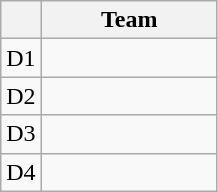<table class="wikitable" style="display:inline-table;float:left;">
<tr>
<th></th>
<th width=110>Team</th>
</tr>
<tr>
<td align=center>D1</td>
<td></td>
</tr>
<tr>
<td align=center>D2</td>
<td></td>
</tr>
<tr>
<td align=center>D3</td>
<td></td>
</tr>
<tr>
<td align=center>D4</td>
<td></td>
</tr>
</table>
